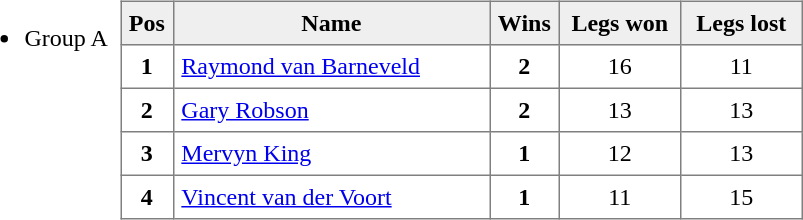<table>
<tr style="vertical-align: top;">
<td><br><ul><li>Group A</li></ul></td>
<td></td>
<td><br><table style=border-collapse:collapse border=1 cellspacing=0 cellpadding=5>
<tr align=center bgcolor=#efefef>
<th width=20>Pos</th>
<th width=200>Name</th>
<th width=20><strong>Wins</strong></th>
<th width=70>Legs won</th>
<th width=70>Legs lost</th>
</tr>
<tr align=center>
<td><strong>1</strong></td>
<td align="left"> <a href='#'>Raymond van Barneveld</a></td>
<td><strong>2</strong></td>
<td>16</td>
<td>11</td>
</tr>
<tr align=center>
<td><strong>2</strong></td>
<td align="left"> <a href='#'>Gary Robson</a></td>
<td><strong>2</strong></td>
<td>13</td>
<td>13</td>
</tr>
<tr align=center>
<td><strong>3</strong></td>
<td align="left"> <a href='#'>Mervyn King</a></td>
<td><strong>1</strong></td>
<td>12</td>
<td>13</td>
</tr>
<tr align=center>
<td><strong>4</strong></td>
<td align="left"> <a href='#'>Vincent van der Voort</a></td>
<td><strong>1</strong></td>
<td>11</td>
<td>15</td>
</tr>
</table>
</td>
</tr>
</table>
